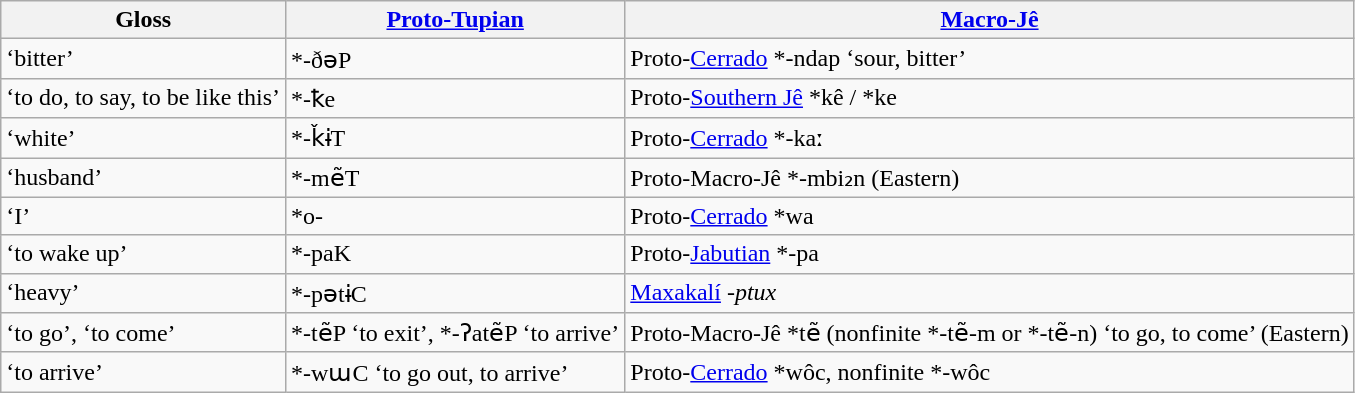<table class="wikitable sortable">
<tr>
<th>Gloss</th>
<th><a href='#'>Proto-Tupian</a></th>
<th><a href='#'>Macro-Jê</a></th>
</tr>
<tr>
<td>‘bitter’</td>
<td>*-ðəP</td>
<td>Proto-<a href='#'>Cerrado</a> *-ndap ‘sour, bitter’</td>
</tr>
<tr>
<td>‘to do, to say, to be like this’</td>
<td>*-ꝁe</td>
<td>Proto-<a href='#'>Southern Jê</a> *kê / *ke</td>
</tr>
<tr>
<td>‘white’</td>
<td>*-ǩɨT</td>
<td>Proto-<a href='#'>Cerrado</a> *-kaː</td>
</tr>
<tr>
<td>‘husband’</td>
<td>*-mẽT</td>
<td>Proto-Macro-Jê *-mbi₂n (Eastern)</td>
</tr>
<tr>
<td>‘I’</td>
<td>*o-</td>
<td>Proto-<a href='#'>Cerrado</a> *wa</td>
</tr>
<tr>
<td>‘to wake up’</td>
<td>*-paK</td>
<td>Proto-<a href='#'>Jabutian</a> *-pa</td>
</tr>
<tr>
<td>‘heavy’</td>
<td>*-pətɨC</td>
<td><a href='#'>Maxakalí</a> -<em>ptux</em></td>
</tr>
<tr>
<td>‘to go’, ‘to come’</td>
<td>*-tẽP ‘to exit’, *-ʔatẽP ‘to arrive’</td>
<td>Proto-Macro-Jê *tẽ (nonfinite *-tẽ-m or *-tẽ-n) ‘to go, to come’ (Eastern)</td>
</tr>
<tr>
<td>‘to arrive’</td>
<td>*-wɯC ‘to go out, to arrive’</td>
<td>Proto-<a href='#'>Cerrado</a> *wôc, nonfinite *-wôc</td>
</tr>
</table>
